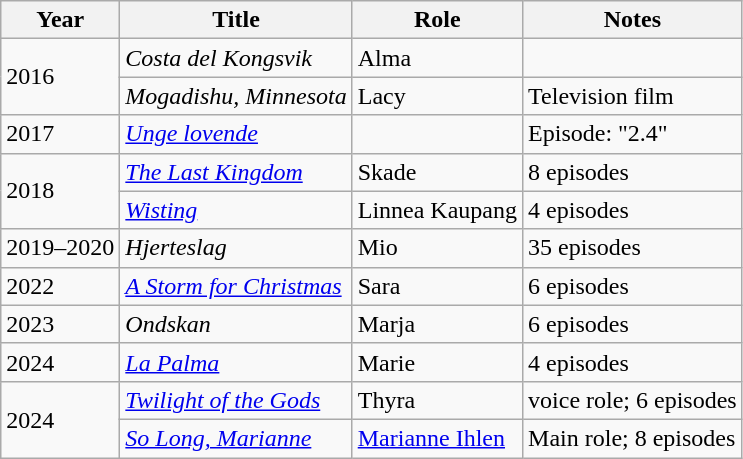<table class="wikitable sortable">
<tr>
<th>Year</th>
<th>Title</th>
<th>Role</th>
<th class="unsortable">Notes</th>
</tr>
<tr>
<td rowspan=2>2016</td>
<td><em>Costa del Kongsvik</em></td>
<td>Alma</td>
<td></td>
</tr>
<tr>
<td><em>Mogadishu, Minnesota</em></td>
<td>Lacy</td>
<td>Television film</td>
</tr>
<tr>
<td>2017</td>
<td><em><a href='#'>Unge lovende</a></em></td>
<td></td>
<td>Episode: "2.4"</td>
</tr>
<tr>
<td rowspan=2>2018</td>
<td><em><a href='#'>The Last Kingdom</a></em></td>
<td>Skade</td>
<td>8 episodes</td>
</tr>
<tr>
<td><em><a href='#'>Wisting</a></em></td>
<td>Linnea Kaupang</td>
<td>4 episodes</td>
</tr>
<tr>
<td>2019–2020</td>
<td><em>Hjerteslag</em></td>
<td>Mio</td>
<td>35 episodes</td>
</tr>
<tr>
<td>2022</td>
<td><em><a href='#'>A Storm for Christmas</a></em></td>
<td>Sara</td>
<td>6 episodes</td>
</tr>
<tr>
<td>2023</td>
<td><em>Ondskan</em></td>
<td>Marja</td>
<td>6 episodes</td>
</tr>
<tr>
<td>2024</td>
<td><em><a href='#'>La Palma</a></em></td>
<td>Marie</td>
<td>4 episodes</td>
</tr>
<tr>
<td rowspan=2>2024</td>
<td><em><a href='#'>Twilight of the Gods</a></em></td>
<td>Thyra</td>
<td>voice role; 6 episodes</td>
</tr>
<tr>
<td><em><a href='#'>So Long, Marianne</a></em></td>
<td><a href='#'>Marianne Ihlen</a></td>
<td>Main role; 8 episodes</td>
</tr>
</table>
